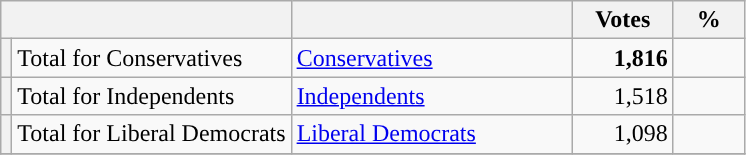<table class="wikitable">
<tr>
<th valign=top colspan="2" style="width: 180px"></th>
<th valign=top style="width: 180px"></th>
<th valign=top style="width: 60px">Votes</th>
<th valign=top style="width: 40px">%</th>
</tr>
<tr>
<th style="background-color: "></th>
<td>Total for Conservatives</td>
<td><a href='#'>Conservatives</a></td>
<td align="right"><strong>1,816</strong></td>
<td align="right"></td>
</tr>
<tr>
<th style="background-color: "></th>
<td>Total for Independents</td>
<td><a href='#'>Independents</a></td>
<td align="right">1,518</td>
<td align="right"></td>
</tr>
<tr>
<th style="background-color: "></th>
<td>Total for Liberal Democrats</td>
<td><a href='#'>Liberal Democrats</a></td>
<td align="right">1,098</td>
<td align="right"></td>
</tr>
<tr>
</tr>
</table>
